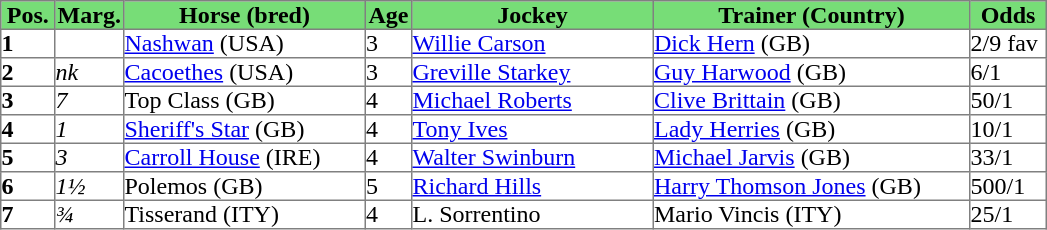<table class = "sortable" | border="1" cellpadding="0" style="border-collapse: collapse;">
<tr style="background:#7d7; text-align:center;">
<th style="width:35px;"><strong>Pos.</strong></th>
<th style="width:45px;"><strong>Marg.</strong></th>
<th style="width:160px;"><strong>Horse (bred)</strong></th>
<th style="width:30px;"><strong>Age</strong></th>
<th style="width:160px;"><strong>Jockey</strong></th>
<th style="width:210px;"><strong>Trainer (Country)</strong></th>
<th style="width:50px;"><strong>Odds</strong></th>
</tr>
<tr>
<td><strong>1</strong></td>
<td></td>
<td><a href='#'>Nashwan</a> (USA)</td>
<td>3</td>
<td><a href='#'>Willie Carson</a></td>
<td><a href='#'>Dick Hern</a> (GB)</td>
<td>2/9 fav</td>
</tr>
<tr>
<td><strong>2</strong></td>
<td><em>nk</em></td>
<td><a href='#'>Cacoethes</a> (USA)</td>
<td>3</td>
<td><a href='#'>Greville Starkey</a></td>
<td><a href='#'>Guy Harwood</a> (GB)</td>
<td>6/1</td>
</tr>
<tr>
<td><strong>3</strong></td>
<td><em>7</em></td>
<td>Top Class (GB)</td>
<td>4</td>
<td><a href='#'>Michael Roberts</a></td>
<td><a href='#'>Clive Brittain</a> (GB)</td>
<td>50/1</td>
</tr>
<tr>
<td><strong>4</strong></td>
<td><em>1</em></td>
<td><a href='#'>Sheriff's Star</a> (GB)</td>
<td>4</td>
<td><a href='#'>Tony Ives</a></td>
<td><a href='#'>Lady Herries</a> (GB)</td>
<td>10/1</td>
</tr>
<tr>
<td><strong>5</strong></td>
<td><em>3</em></td>
<td><a href='#'>Carroll House</a> (IRE)</td>
<td>4</td>
<td><a href='#'>Walter Swinburn</a></td>
<td><a href='#'>Michael Jarvis</a> (GB)</td>
<td>33/1</td>
</tr>
<tr>
<td><strong>6</strong></td>
<td><em>1½</em></td>
<td>Polemos (GB)</td>
<td>5</td>
<td><a href='#'>Richard Hills</a></td>
<td><a href='#'>Harry Thomson Jones</a> (GB)</td>
<td>500/1</td>
</tr>
<tr>
<td><strong>7</strong></td>
<td><em>¾</em></td>
<td>Tisserand (ITY)</td>
<td>4</td>
<td>L. Sorrentino</td>
<td>Mario Vincis (ITY)</td>
<td>25/1</td>
</tr>
</table>
